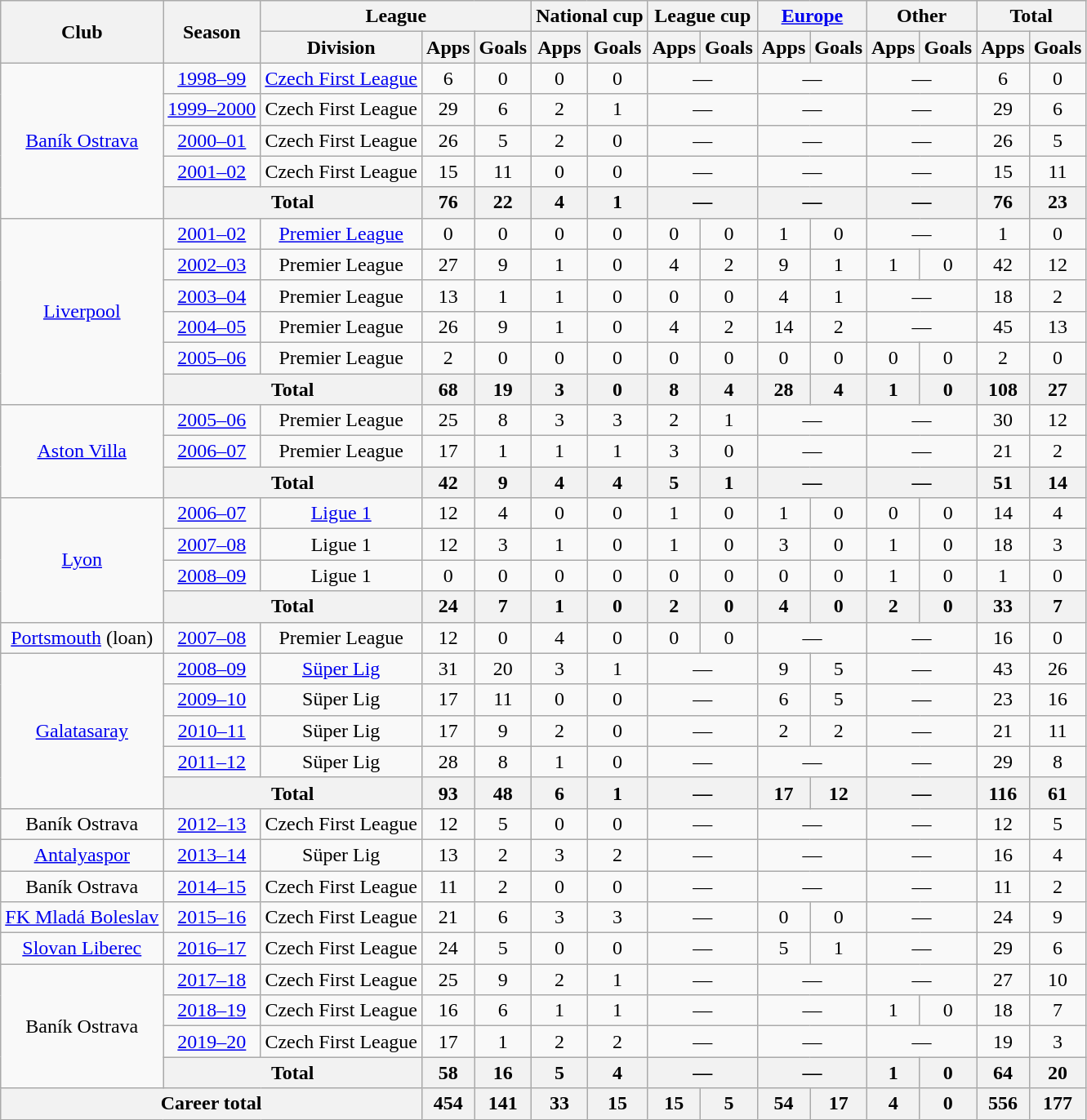<table class="wikitable" style="text-align:center">
<tr>
<th rowspan="2">Club</th>
<th rowspan="2">Season</th>
<th colspan="3">League</th>
<th colspan="2">National cup</th>
<th colspan="2">League cup</th>
<th colspan="2"><a href='#'>Europe</a></th>
<th colspan="2">Other</th>
<th colspan="2">Total</th>
</tr>
<tr>
<th>Division</th>
<th>Apps</th>
<th>Goals</th>
<th>Apps</th>
<th>Goals</th>
<th>Apps</th>
<th>Goals</th>
<th>Apps</th>
<th>Goals</th>
<th>Apps</th>
<th>Goals</th>
<th>Apps</th>
<th>Goals</th>
</tr>
<tr>
<td rowspan="5"><a href='#'>Baník Ostrava</a></td>
<td><a href='#'>1998–99</a></td>
<td><a href='#'>Czech First League</a></td>
<td>6</td>
<td>0</td>
<td>0</td>
<td>0</td>
<td colspan="2">—</td>
<td colspan="2">—</td>
<td colspan="2">—</td>
<td>6</td>
<td>0</td>
</tr>
<tr>
<td><a href='#'>1999–2000</a></td>
<td>Czech First League</td>
<td>29</td>
<td>6</td>
<td>2</td>
<td>1</td>
<td colspan="2">—</td>
<td colspan="2">—</td>
<td colspan="2">—</td>
<td>29</td>
<td>6</td>
</tr>
<tr>
<td><a href='#'>2000–01</a></td>
<td>Czech First League</td>
<td>26</td>
<td>5</td>
<td>2</td>
<td>0</td>
<td colspan="2">—</td>
<td colspan="2">—</td>
<td colspan="2">—</td>
<td>26</td>
<td>5</td>
</tr>
<tr>
<td><a href='#'>2001–02</a></td>
<td>Czech First League</td>
<td>15</td>
<td>11</td>
<td>0</td>
<td>0</td>
<td colspan="2">—</td>
<td colspan="2">—</td>
<td colspan="2">—</td>
<td>15</td>
<td>11</td>
</tr>
<tr>
<th colspan="2">Total</th>
<th>76</th>
<th>22</th>
<th>4</th>
<th>1</th>
<th colspan="2">—</th>
<th colspan="2">—</th>
<th colspan="2">—</th>
<th>76</th>
<th>23</th>
</tr>
<tr>
<td rowspan="6"><a href='#'>Liverpool</a></td>
<td><a href='#'>2001–02</a></td>
<td><a href='#'>Premier League</a></td>
<td>0</td>
<td>0</td>
<td>0</td>
<td>0</td>
<td>0</td>
<td>0</td>
<td>1</td>
<td>0</td>
<td colspan="2">—</td>
<td>1</td>
<td>0</td>
</tr>
<tr>
<td><a href='#'>2002–03</a></td>
<td>Premier League</td>
<td>27</td>
<td>9</td>
<td>1</td>
<td>0</td>
<td>4</td>
<td>2</td>
<td>9</td>
<td>1</td>
<td>1</td>
<td>0</td>
<td>42</td>
<td>12</td>
</tr>
<tr>
<td><a href='#'>2003–04</a></td>
<td>Premier League</td>
<td>13</td>
<td>1</td>
<td>1</td>
<td>0</td>
<td>0</td>
<td>0</td>
<td>4</td>
<td>1</td>
<td colspan="2">—</td>
<td>18</td>
<td>2</td>
</tr>
<tr>
<td><a href='#'>2004–05</a></td>
<td>Premier League</td>
<td>26</td>
<td>9</td>
<td>1</td>
<td>0</td>
<td>4</td>
<td>2</td>
<td>14</td>
<td>2</td>
<td colspan="2">—</td>
<td>45</td>
<td>13</td>
</tr>
<tr>
<td><a href='#'>2005–06</a></td>
<td>Premier League</td>
<td>2</td>
<td>0</td>
<td>0</td>
<td>0</td>
<td>0</td>
<td>0</td>
<td>0</td>
<td>0</td>
<td>0</td>
<td>0</td>
<td>2</td>
<td>0</td>
</tr>
<tr>
<th colspan="2">Total</th>
<th>68</th>
<th>19</th>
<th>3</th>
<th>0</th>
<th>8</th>
<th>4</th>
<th>28</th>
<th>4</th>
<th>1</th>
<th>0</th>
<th>108</th>
<th>27</th>
</tr>
<tr>
<td rowspan="3"><a href='#'>Aston Villa</a></td>
<td><a href='#'>2005–06</a></td>
<td>Premier League</td>
<td>25</td>
<td>8</td>
<td>3</td>
<td>3</td>
<td>2</td>
<td>1</td>
<td colspan="2">—</td>
<td colspan="2">—</td>
<td>30</td>
<td>12</td>
</tr>
<tr>
<td><a href='#'>2006–07</a></td>
<td>Premier League</td>
<td>17</td>
<td>1</td>
<td>1</td>
<td>1</td>
<td>3</td>
<td>0</td>
<td colspan="2">—</td>
<td colspan="2">—</td>
<td>21</td>
<td>2</td>
</tr>
<tr>
<th colspan="2">Total</th>
<th>42</th>
<th>9</th>
<th>4</th>
<th>4</th>
<th>5</th>
<th>1</th>
<th colspan="2">—</th>
<th colspan="2">—</th>
<th>51</th>
<th>14</th>
</tr>
<tr>
<td rowspan="4"><a href='#'>Lyon</a></td>
<td><a href='#'>2006–07</a></td>
<td><a href='#'>Ligue 1</a></td>
<td>12</td>
<td>4</td>
<td>0</td>
<td>0</td>
<td>1</td>
<td>0</td>
<td>1</td>
<td>0</td>
<td>0</td>
<td>0</td>
<td>14</td>
<td>4</td>
</tr>
<tr>
<td><a href='#'>2007–08</a></td>
<td>Ligue 1</td>
<td>12</td>
<td>3</td>
<td>1</td>
<td>0</td>
<td>1</td>
<td>0</td>
<td>3</td>
<td>0</td>
<td>1</td>
<td>0</td>
<td>18</td>
<td>3</td>
</tr>
<tr>
<td><a href='#'>2008–09</a></td>
<td>Ligue 1</td>
<td>0</td>
<td>0</td>
<td>0</td>
<td>0</td>
<td>0</td>
<td>0</td>
<td>0</td>
<td>0</td>
<td>1</td>
<td>0</td>
<td>1</td>
<td>0</td>
</tr>
<tr>
<th colspan="2">Total</th>
<th>24</th>
<th>7</th>
<th>1</th>
<th>0</th>
<th>2</th>
<th>0</th>
<th>4</th>
<th>0</th>
<th>2</th>
<th>0</th>
<th>33</th>
<th>7</th>
</tr>
<tr>
<td><a href='#'>Portsmouth</a> (loan)</td>
<td><a href='#'>2007–08</a></td>
<td>Premier League</td>
<td>12</td>
<td>0</td>
<td>4</td>
<td>0</td>
<td>0</td>
<td>0</td>
<td colspan="2">—</td>
<td colspan="2">—</td>
<td>16</td>
<td>0</td>
</tr>
<tr>
<td rowspan="5"><a href='#'>Galatasaray</a></td>
<td><a href='#'>2008–09</a></td>
<td><a href='#'>Süper Lig</a></td>
<td>31</td>
<td>20</td>
<td>3</td>
<td>1</td>
<td colspan="2">—</td>
<td>9</td>
<td>5</td>
<td colspan="2">—</td>
<td>43</td>
<td>26</td>
</tr>
<tr>
<td><a href='#'>2009–10</a></td>
<td>Süper Lig</td>
<td>17</td>
<td>11</td>
<td>0</td>
<td>0</td>
<td colspan="2">—</td>
<td>6</td>
<td>5</td>
<td colspan="2">—</td>
<td>23</td>
<td>16</td>
</tr>
<tr>
<td><a href='#'>2010–11</a></td>
<td>Süper Lig</td>
<td>17</td>
<td>9</td>
<td>2</td>
<td>0</td>
<td colspan="2">—</td>
<td>2</td>
<td>2</td>
<td colspan="2">—</td>
<td>21</td>
<td>11</td>
</tr>
<tr>
<td><a href='#'>2011–12</a></td>
<td>Süper Lig</td>
<td>28</td>
<td>8</td>
<td>1</td>
<td>0</td>
<td colspan="2">—</td>
<td colspan="2">—</td>
<td colspan="2">—</td>
<td>29</td>
<td>8</td>
</tr>
<tr>
<th colspan="2">Total</th>
<th>93</th>
<th>48</th>
<th>6</th>
<th>1</th>
<th colspan="2">—</th>
<th>17</th>
<th>12</th>
<th colspan="2">—</th>
<th>116</th>
<th>61</th>
</tr>
<tr>
<td>Baník Ostrava</td>
<td><a href='#'>2012–13</a></td>
<td>Czech First League</td>
<td>12</td>
<td>5</td>
<td>0</td>
<td>0</td>
<td colspan="2">—</td>
<td colspan="2">—</td>
<td colspan="2">—</td>
<td>12</td>
<td>5</td>
</tr>
<tr>
<td><a href='#'>Antalyaspor</a></td>
<td><a href='#'>2013–14</a></td>
<td>Süper Lig</td>
<td>13</td>
<td>2</td>
<td>3</td>
<td>2</td>
<td colspan="2">—</td>
<td colspan="2">—</td>
<td colspan="2">—</td>
<td>16</td>
<td>4</td>
</tr>
<tr>
<td>Baník Ostrava</td>
<td><a href='#'>2014–15</a></td>
<td>Czech First League</td>
<td>11</td>
<td>2</td>
<td>0</td>
<td>0</td>
<td colspan="2">—</td>
<td colspan="2">—</td>
<td colspan="2">—</td>
<td>11</td>
<td>2</td>
</tr>
<tr>
<td><a href='#'>FK Mladá Boleslav</a></td>
<td><a href='#'>2015–16</a></td>
<td>Czech First League</td>
<td>21</td>
<td>6</td>
<td>3</td>
<td>3</td>
<td colspan="2">—</td>
<td>0</td>
<td>0</td>
<td colspan="2">—</td>
<td>24</td>
<td>9</td>
</tr>
<tr>
<td><a href='#'>Slovan Liberec</a></td>
<td><a href='#'>2016–17</a></td>
<td>Czech First League</td>
<td>24</td>
<td>5</td>
<td>0</td>
<td>0</td>
<td colspan="2">—</td>
<td>5</td>
<td>1</td>
<td colspan="2">—</td>
<td>29</td>
<td>6</td>
</tr>
<tr>
<td rowspan="4">Baník Ostrava</td>
<td><a href='#'>2017–18</a></td>
<td>Czech First League</td>
<td>25</td>
<td>9</td>
<td>2</td>
<td>1</td>
<td colspan="2">—</td>
<td colspan="2">—</td>
<td colspan="2">—</td>
<td>27</td>
<td>10</td>
</tr>
<tr>
<td><a href='#'>2018–19</a></td>
<td>Czech First League</td>
<td>16</td>
<td>6</td>
<td>1</td>
<td>1</td>
<td colspan="2">—</td>
<td colspan="2">—</td>
<td>1</td>
<td>0</td>
<td>18</td>
<td>7</td>
</tr>
<tr>
<td><a href='#'>2019–20</a></td>
<td>Czech First League</td>
<td>17</td>
<td>1</td>
<td>2</td>
<td>2</td>
<td colspan="2">—</td>
<td colspan="2">—</td>
<td colspan="2">—</td>
<td>19</td>
<td>3</td>
</tr>
<tr>
<th colspan="2">Total</th>
<th>58</th>
<th>16</th>
<th>5</th>
<th>4</th>
<th colspan="2">—</th>
<th colspan="2">—</th>
<th>1</th>
<th>0</th>
<th>64</th>
<th>20</th>
</tr>
<tr>
<th colspan="3">Career total</th>
<th>454</th>
<th>141</th>
<th>33</th>
<th>15</th>
<th>15</th>
<th>5</th>
<th>54</th>
<th>17</th>
<th>4</th>
<th>0</th>
<th>556</th>
<th>177</th>
</tr>
</table>
